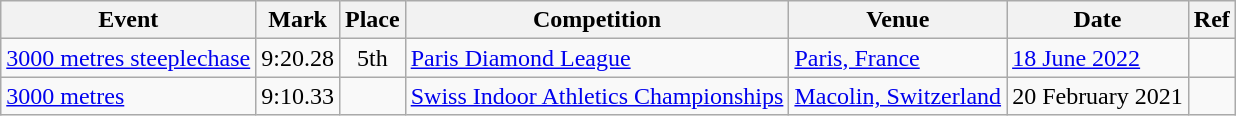<table class="wikitable">
<tr>
<th>Event</th>
<th>Mark</th>
<th>Place</th>
<th>Competition</th>
<th>Venue</th>
<th>Date</th>
<th>Ref</th>
</tr>
<tr>
<td><a href='#'>3000 metres steeplechase</a></td>
<td>9:20.28 </td>
<td style="text-align:center;">5th</td>
<td><a href='#'>Paris Diamond League</a></td>
<td><a href='#'>Paris, France</a></td>
<td><a href='#'>18 June 2022</a></td>
<td></td>
</tr>
<tr>
<td><a href='#'>3000 metres</a></td>
<td>9:10.33  </td>
<td style="text-align:center;"></td>
<td><a href='#'>Swiss Indoor Athletics Championships</a></td>
<td><a href='#'>Macolin, Switzerland</a></td>
<td>20 February 2021</td>
<td></td>
</tr>
</table>
